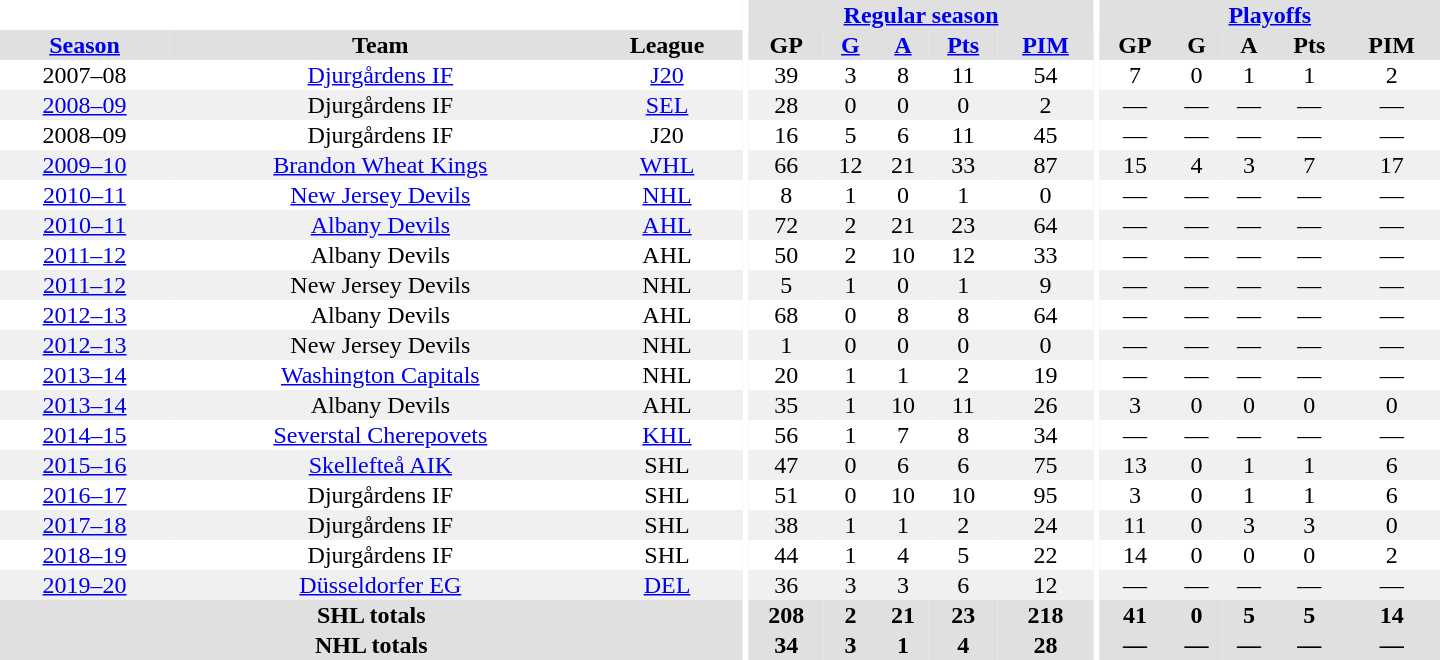<table border="0" cellpadding="1" cellspacing="0" style="text-align:center; width:60em">
<tr bgcolor="#e0e0e0">
<th colspan="3" bgcolor="#ffffff"></th>
<th rowspan="99" bgcolor="#ffffff"></th>
<th colspan="5"><a href='#'>Regular season</a></th>
<th rowspan="99" bgcolor="#ffffff"></th>
<th colspan="5"><a href='#'>Playoffs</a></th>
</tr>
<tr bgcolor="#e0e0e0">
<th><a href='#'>Season</a></th>
<th>Team</th>
<th>League</th>
<th>GP</th>
<th><a href='#'>G</a></th>
<th><a href='#'>A</a></th>
<th><a href='#'>Pts</a></th>
<th><a href='#'>PIM</a></th>
<th>GP</th>
<th>G</th>
<th>A</th>
<th>Pts</th>
<th>PIM</th>
</tr>
<tr>
<td>2007–08</td>
<td><a href='#'>Djurgårdens IF</a></td>
<td><a href='#'>J20</a></td>
<td>39</td>
<td>3</td>
<td>8</td>
<td>11</td>
<td>54</td>
<td>7</td>
<td>0</td>
<td>1</td>
<td>1</td>
<td>2</td>
</tr>
<tr bgcolor="#f0f0f0">
<td><a href='#'>2008–09</a></td>
<td>Djurgårdens IF</td>
<td><a href='#'>SEL</a></td>
<td>28</td>
<td>0</td>
<td>0</td>
<td>0</td>
<td>2</td>
<td>—</td>
<td>—</td>
<td>—</td>
<td>—</td>
<td>—</td>
</tr>
<tr>
<td>2008–09</td>
<td>Djurgårdens IF</td>
<td>J20</td>
<td>16</td>
<td>5</td>
<td>6</td>
<td>11</td>
<td>45</td>
<td>—</td>
<td>—</td>
<td>—</td>
<td>—</td>
<td>—</td>
</tr>
<tr bgcolor="#f0f0f0">
<td><a href='#'>2009–10</a></td>
<td><a href='#'>Brandon Wheat Kings</a></td>
<td><a href='#'>WHL</a></td>
<td>66</td>
<td>12</td>
<td>21</td>
<td>33</td>
<td>87</td>
<td>15</td>
<td>4</td>
<td>3</td>
<td>7</td>
<td>17</td>
</tr>
<tr>
<td><a href='#'>2010–11</a></td>
<td><a href='#'>New Jersey Devils</a></td>
<td><a href='#'>NHL</a></td>
<td>8</td>
<td>1</td>
<td>0</td>
<td>1</td>
<td>0</td>
<td>—</td>
<td>—</td>
<td>—</td>
<td>—</td>
<td>—</td>
</tr>
<tr bgcolor="#f0f0f0">
<td><a href='#'>2010–11</a></td>
<td><a href='#'>Albany Devils</a></td>
<td><a href='#'>AHL</a></td>
<td>72</td>
<td>2</td>
<td>21</td>
<td>23</td>
<td>64</td>
<td>—</td>
<td>—</td>
<td>—</td>
<td>—</td>
<td>—</td>
</tr>
<tr>
<td><a href='#'>2011–12</a></td>
<td>Albany Devils</td>
<td>AHL</td>
<td>50</td>
<td>2</td>
<td>10</td>
<td>12</td>
<td>33</td>
<td>—</td>
<td>—</td>
<td>—</td>
<td>—</td>
<td>—</td>
</tr>
<tr bgcolor="#f0f0f0">
<td><a href='#'>2011–12</a></td>
<td>New Jersey Devils</td>
<td>NHL</td>
<td>5</td>
<td>1</td>
<td>0</td>
<td>1</td>
<td>9</td>
<td>—</td>
<td>—</td>
<td>—</td>
<td>—</td>
<td>—</td>
</tr>
<tr>
<td><a href='#'>2012–13</a></td>
<td>Albany Devils</td>
<td>AHL</td>
<td>68</td>
<td>0</td>
<td>8</td>
<td>8</td>
<td>64</td>
<td>—</td>
<td>—</td>
<td>—</td>
<td>—</td>
<td>—</td>
</tr>
<tr bgcolor="#f0f0f0">
<td><a href='#'>2012–13</a></td>
<td>New Jersey Devils</td>
<td>NHL</td>
<td>1</td>
<td>0</td>
<td>0</td>
<td>0</td>
<td>0</td>
<td>—</td>
<td>—</td>
<td>—</td>
<td>—</td>
<td>—</td>
</tr>
<tr>
<td><a href='#'>2013–14</a></td>
<td><a href='#'>Washington Capitals</a></td>
<td>NHL</td>
<td>20</td>
<td>1</td>
<td>1</td>
<td>2</td>
<td>19</td>
<td>—</td>
<td>—</td>
<td>—</td>
<td>—</td>
<td>—</td>
</tr>
<tr bgcolor="#f0f0f0">
<td><a href='#'>2013–14</a></td>
<td>Albany Devils</td>
<td>AHL</td>
<td>35</td>
<td>1</td>
<td>10</td>
<td>11</td>
<td>26</td>
<td>3</td>
<td>0</td>
<td>0</td>
<td>0</td>
<td>0</td>
</tr>
<tr>
<td><a href='#'>2014–15</a></td>
<td><a href='#'>Severstal Cherepovets</a></td>
<td><a href='#'>KHL</a></td>
<td>56</td>
<td>1</td>
<td>7</td>
<td>8</td>
<td>34</td>
<td>—</td>
<td>—</td>
<td>—</td>
<td>—</td>
<td>—</td>
</tr>
<tr bgcolor="#f0f0f0">
<td><a href='#'>2015–16</a></td>
<td><a href='#'>Skellefteå AIK</a></td>
<td>SHL</td>
<td>47</td>
<td>0</td>
<td>6</td>
<td>6</td>
<td>75</td>
<td>13</td>
<td>0</td>
<td>1</td>
<td>1</td>
<td>6</td>
</tr>
<tr>
<td><a href='#'>2016–17</a></td>
<td>Djurgårdens IF</td>
<td>SHL</td>
<td>51</td>
<td>0</td>
<td>10</td>
<td>10</td>
<td>95</td>
<td>3</td>
<td>0</td>
<td>1</td>
<td>1</td>
<td>6</td>
</tr>
<tr bgcolor="#f0f0f0">
<td><a href='#'>2017–18</a></td>
<td>Djurgårdens IF</td>
<td>SHL</td>
<td>38</td>
<td>1</td>
<td>1</td>
<td>2</td>
<td>24</td>
<td>11</td>
<td>0</td>
<td>3</td>
<td>3</td>
<td>0</td>
</tr>
<tr>
<td><a href='#'>2018–19</a></td>
<td>Djurgårdens IF</td>
<td>SHL</td>
<td>44</td>
<td>1</td>
<td>4</td>
<td>5</td>
<td>22</td>
<td>14</td>
<td>0</td>
<td>0</td>
<td>0</td>
<td>2</td>
</tr>
<tr align="center"  bgcolor="#f0f0f0">
<td><a href='#'>2019–20</a></td>
<td><a href='#'>Düsseldorfer EG</a></td>
<td><a href='#'>DEL</a></td>
<td>36</td>
<td>3</td>
<td>3</td>
<td>6</td>
<td>12</td>
<td>—</td>
<td>—</td>
<td>—</td>
<td>—</td>
<td>—</td>
</tr>
<tr bgcolor="#e0e0e0">
<th colspan="3">SHL totals</th>
<th>208</th>
<th>2</th>
<th>21</th>
<th>23</th>
<th>218</th>
<th>41</th>
<th>0</th>
<th>5</th>
<th>5</th>
<th>14</th>
</tr>
<tr bgcolor="#e0e0e0">
<th colspan="3">NHL totals</th>
<th>34</th>
<th>3</th>
<th>1</th>
<th>4</th>
<th>28</th>
<th>—</th>
<th>—</th>
<th>—</th>
<th>—</th>
<th>—</th>
</tr>
</table>
